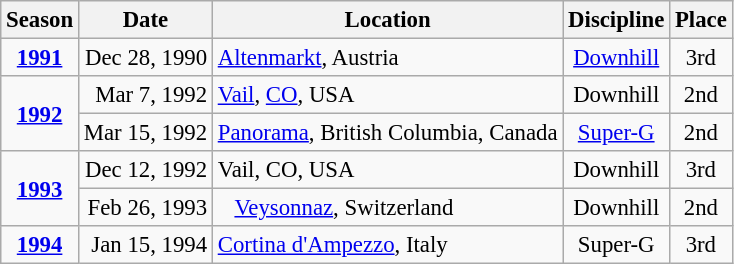<table class="wikitable" style="text-align:center; font-size:95%;">
<tr>
<th>Season</th>
<th>Date</th>
<th>Location</th>
<th>Discipline</th>
<th>Place</th>
</tr>
<tr>
<td><strong><a href='#'>1991</a></strong></td>
<td align=right>Dec 28, 1990</td>
<td align=left><a href='#'>Altenmarkt</a>, Austria</td>
<td><a href='#'>Downhill</a></td>
<td>3rd</td>
</tr>
<tr>
<td rowspan=2><strong><a href='#'>1992</a></strong></td>
<td align=right>Mar 7, 1992</td>
<td align=left><a href='#'>Vail</a>, <a href='#'>CO</a>, USA</td>
<td>Downhill</td>
<td>2nd</td>
</tr>
<tr>
<td align=right>Mar 15, 1992</td>
<td align=left><a href='#'>Panorama</a>, British Columbia, Canada</td>
<td><a href='#'>Super-G</a></td>
<td>2nd</td>
</tr>
<tr>
<td rowspan=2><strong><a href='#'>1993</a></strong></td>
<td align=right>Dec 12, 1992</td>
<td align=left>Vail, CO, USA</td>
<td>Downhill</td>
<td>3rd</td>
</tr>
<tr>
<td align=right>Feb 26, 1993</td>
<td align=left>   <a href='#'>Veysonnaz</a>, Switzerland</td>
<td>Downhill</td>
<td>2nd</td>
</tr>
<tr>
<td><strong><a href='#'>1994</a></strong></td>
<td align=right>Jan 15, 1994</td>
<td align=left><a href='#'>Cortina d'Ampezzo</a>, Italy  </td>
<td>Super-G</td>
<td>3rd</td>
</tr>
</table>
